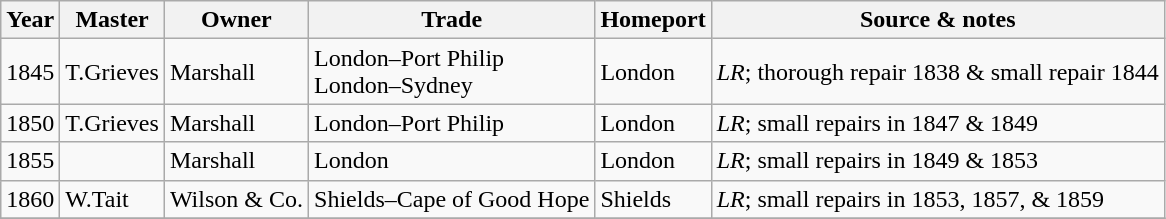<table class="wikitable">
<tr>
<th>Year</th>
<th>Master</th>
<th>Owner</th>
<th>Trade</th>
<th>Homeport</th>
<th>Source & notes</th>
</tr>
<tr>
<td>1845</td>
<td>T.Grieves</td>
<td>Marshall</td>
<td>London–Port Philip<br>London–Sydney</td>
<td>London</td>
<td><em>LR</em>; thorough repair 1838 & small repair 1844</td>
</tr>
<tr>
<td>1850</td>
<td>T.Grieves</td>
<td>Marshall</td>
<td>London–Port Philip</td>
<td>London</td>
<td><em>LR</em>; small repairs in 1847 & 1849</td>
</tr>
<tr>
<td>1855</td>
<td></td>
<td>Marshall</td>
<td>London</td>
<td>London</td>
<td><em>LR</em>; small repairs in 1849 & 1853</td>
</tr>
<tr>
<td>1860</td>
<td>W.Tait</td>
<td>Wilson & Co.</td>
<td>Shields–Cape of Good Hope</td>
<td>Shields</td>
<td><em>LR</em>; small repairs in 1853, 1857, & 1859</td>
</tr>
<tr>
</tr>
</table>
